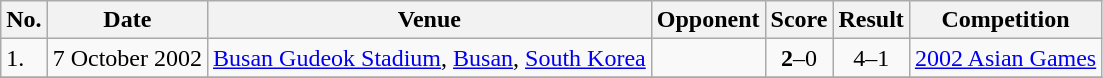<table class="wikitable">
<tr>
<th>No.</th>
<th>Date</th>
<th>Venue</th>
<th>Opponent</th>
<th>Score</th>
<th>Result</th>
<th>Competition</th>
</tr>
<tr>
<td>1.</td>
<td>7 October 2002</td>
<td><a href='#'>Busan Gudeok Stadium</a>, <a href='#'>Busan</a>, <a href='#'>South Korea</a></td>
<td></td>
<td align=center><strong>2</strong>–0</td>
<td align=center>4–1</td>
<td><a href='#'>2002 Asian Games</a></td>
</tr>
<tr>
</tr>
</table>
